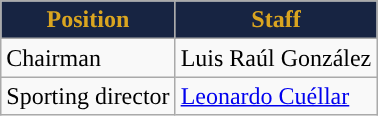<table class="wikitable">
<tr>
<th style=background-color:#172442;color:Goldenrod>Position</th>
<th style=background-color:#172442;color:Goldenrod>Staff</th>
</tr>
<tr>
<td>Chairman</td>
<td> Luis Raúl González</td>
</tr>
<tr>
<td>Sporting director</td>
<td> <a href='#'>Leonardo Cuéllar</a></td>
</tr>
</table>
